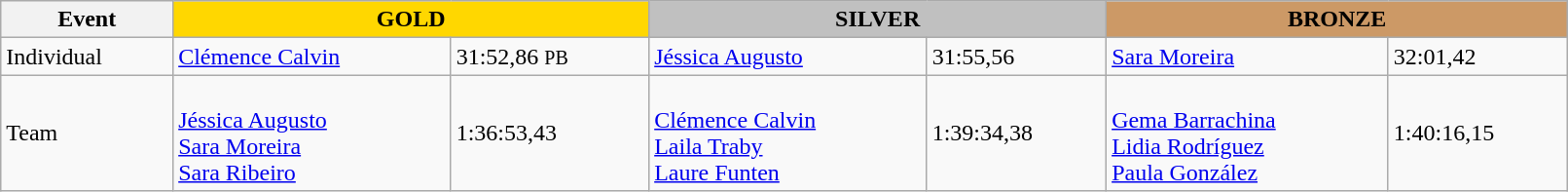<table class="wikitable" width=85%>
<tr>
<th>Event</th>
<td align=center colspan=2 bgcolor=gold><strong>GOLD</strong></td>
<td align=center colspan=2 bgcolor=silver><strong>SILVER</strong></td>
<td align=center colspan=2 bgcolor=cc9966><strong>BRONZE</strong></td>
</tr>
<tr>
<td>Individual<br></td>
<td> <a href='#'>Clémence Calvin</a></td>
<td>31:52,86 <small>PB</small></td>
<td> <a href='#'>Jéssica Augusto</a></td>
<td>31:55,56</td>
<td> <a href='#'>Sara Moreira</a></td>
<td>32:01,42</td>
</tr>
<tr>
<td>Team</td>
<td> <br> <a href='#'>Jéssica Augusto</a> <br> <a href='#'>Sara Moreira</a> <br> <a href='#'>Sara Ribeiro</a></td>
<td>1:36:53,43</td>
<td> <br> <a href='#'>Clémence Calvin</a> <br> <a href='#'>Laila Traby</a> <br> <a href='#'>Laure Funten</a></td>
<td>1:39:34,38</td>
<td> <br> <a href='#'>Gema Barrachina</a> <br> <a href='#'>Lidia Rodríguez</a> <br> <a href='#'>Paula González</a></td>
<td>1:40:16,15</td>
</tr>
</table>
